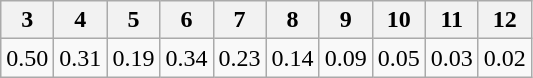<table class="wikitable">
<tr>
<th>3</th>
<th>4</th>
<th>5</th>
<th>6</th>
<th>7</th>
<th>8</th>
<th>9</th>
<th>10</th>
<th>11</th>
<th>12</th>
</tr>
<tr>
<td>0.50</td>
<td>0.31</td>
<td>0.19</td>
<td>0.34</td>
<td>0.23</td>
<td>0.14</td>
<td>0.09</td>
<td>0.05</td>
<td>0.03</td>
<td>0.02</td>
</tr>
</table>
